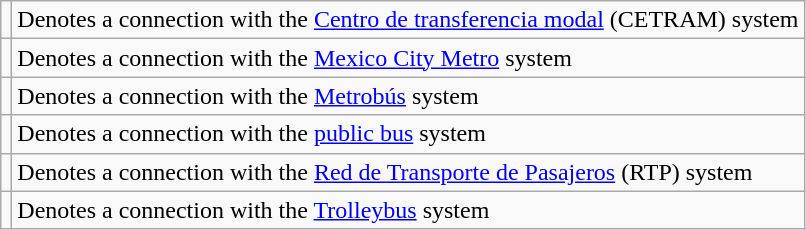<table class="wikitable">
<tr>
<td></td>
<td>Denotes a connection with the <a href='#'>Centro de transferencia modal</a> (CETRAM) system</td>
</tr>
<tr>
<td></td>
<td>Denotes a connection with the <a href='#'>Mexico City Metro</a> system</td>
</tr>
<tr>
<td></td>
<td>Denotes a connection with the <a href='#'>Metrobús</a> system</td>
</tr>
<tr>
<td></td>
<td>Denotes a connection with the <a href='#'>public bus</a> system</td>
</tr>
<tr>
<td></td>
<td>Denotes a connection with the <a href='#'>Red de Transporte de Pasajeros</a> (RTP) system</td>
</tr>
<tr>
<td></td>
<td>Denotes a connection with the <a href='#'>Trolleybus</a> system</td>
</tr>
</table>
